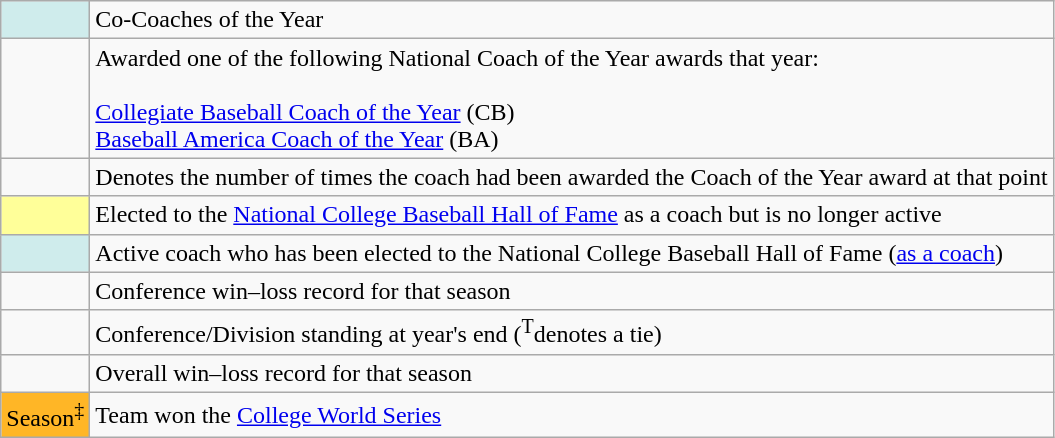<table class="wikitable">
<tr>
<td style="background:#cfecec;"></td>
<td>Co-Coaches of the Year</td>
</tr>
<tr>
<td></td>
<td>Awarded one of the following National Coach of the Year awards that year:<br><br><a href='#'>Collegiate Baseball Coach of the Year</a> (CB)<br>
<a href='#'>Baseball America Coach of the Year</a> (BA)</td>
</tr>
<tr>
<td></td>
<td>Denotes the number of times the coach had been awarded the Coach of the Year award at that point</td>
</tr>
<tr>
<td style="background:#ff9; width:3em;"></td>
<td>Elected to the <a href='#'>National College Baseball Hall of Fame</a> as a coach but is no longer active</td>
</tr>
<tr>
<td style="background:#cfecec; width:3em;"></td>
<td>Active coach who has been elected to the National College Baseball Hall of Fame (<a href='#'>as a coach</a>)</td>
</tr>
<tr>
<td></td>
<td>Conference win–loss record for that season</td>
</tr>
<tr>
<td></td>
<td>Conference/Division standing at year's end (<sup>T</sup>denotes a tie)</td>
</tr>
<tr>
<td></td>
<td>Overall win–loss record for that season</td>
</tr>
<tr>
<td style="background:#ffb626; width:3em;">Season<sup>‡</sup></td>
<td>Team won the <a href='#'>College World Series</a></td>
</tr>
</table>
